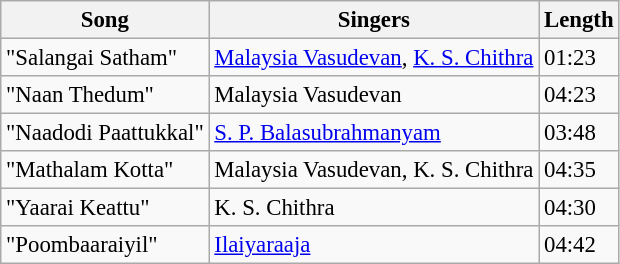<table class="wikitable" style="font-size:95%;">
<tr>
<th>Song</th>
<th>Singers</th>
<th>Length</th>
</tr>
<tr>
<td>"Salangai Satham"</td>
<td><a href='#'>Malaysia Vasudevan</a>, <a href='#'>K. S. Chithra</a></td>
<td>01:23</td>
</tr>
<tr>
<td>"Naan Thedum"</td>
<td>Malaysia Vasudevan</td>
<td>04:23</td>
</tr>
<tr>
<td>"Naadodi Paattukkal"</td>
<td><a href='#'>S. P. Balasubrahmanyam</a></td>
<td>03:48</td>
</tr>
<tr>
<td>"Mathalam Kotta"</td>
<td>Malaysia Vasudevan, K. S. Chithra</td>
<td>04:35</td>
</tr>
<tr>
<td>"Yaarai Keattu"</td>
<td>K. S. Chithra</td>
<td>04:30</td>
</tr>
<tr>
<td>"Poombaaraiyil"</td>
<td><a href='#'>Ilaiyaraaja</a></td>
<td>04:42</td>
</tr>
</table>
